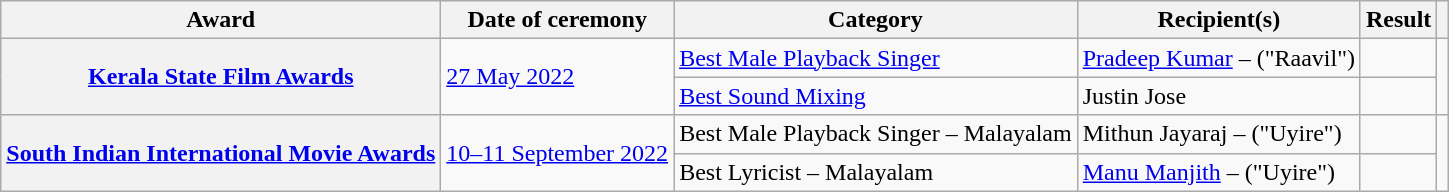<table class="wikitable plainrowheaders sortable">
<tr>
<th scope="col">Award</th>
<th>Date of ceremony</th>
<th scope="col">Category</th>
<th scope="col">Recipient(s)</th>
<th scope="col">Result</th>
<th scope="col" class="unsortable"></th>
</tr>
<tr>
<th scope="row" rowspan="2"><a href='#'>Kerala State Film Awards</a></th>
<td rowspan="2"><a href='#'>27 May 2022</a></td>
<td><a href='#'>Best Male Playback Singer</a></td>
<td><a href='#'>Pradeep Kumar</a> – ("Raavil")</td>
<td></td>
<td style="text-align:center;" rowspan="2"><br></td>
</tr>
<tr>
<td><a href='#'>Best Sound Mixing</a></td>
<td>Justin Jose</td>
<td></td>
</tr>
<tr>
<th scope="row" rowspan="2"><a href='#'>South Indian International Movie Awards</a></th>
<td rowspan="2"><a href='#'>10–11 September 2022</a></td>
<td>Best Male Playback Singer – Malayalam</td>
<td>Mithun Jayaraj – ("Uyire")</td>
<td></td>
<td style="text-align:center;" rowspan="2"><br><br></td>
</tr>
<tr>
<td>Best Lyricist – Malayalam</td>
<td><a href='#'>Manu Manjith</a> – ("Uyire")</td>
<td></td>
</tr>
</table>
